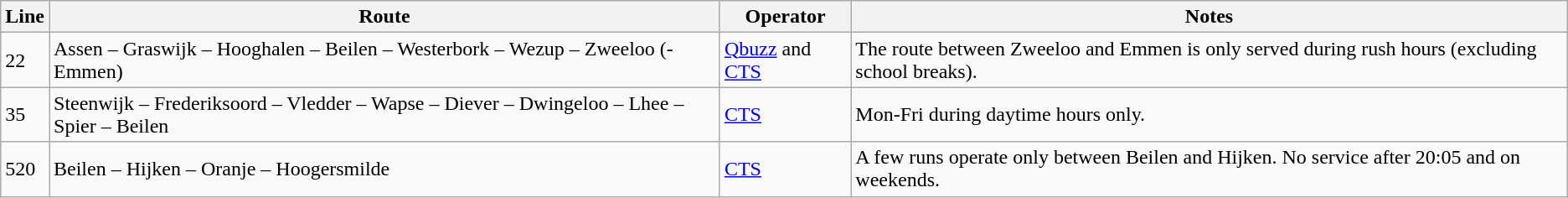<table class="wikitable">
<tr>
<th>Line</th>
<th>Route</th>
<th>Operator</th>
<th>Notes</th>
</tr>
<tr>
<td>22</td>
<td>Assen – Graswijk – Hooghalen – Beilen – Westerbork – Wezup – Zweeloo (- Emmen)</td>
<td><a href='#'>Qbuzz</a> and <a href='#'>CTS</a></td>
<td>The route between Zweeloo and Emmen is only served during rush hours (excluding school breaks).</td>
</tr>
<tr>
<td>35</td>
<td>Steenwijk – Frederiksoord – Vledder – Wapse – Diever – Dwingeloo – Lhee – Spier – Beilen</td>
<td><a href='#'>CTS</a></td>
<td>Mon-Fri during daytime hours only.</td>
</tr>
<tr>
<td>520</td>
<td>Beilen – Hijken – Oranje – Hoogersmilde</td>
<td><a href='#'>CTS</a></td>
<td>A few runs operate only between Beilen and Hijken. No service after 20:05 and on weekends.</td>
</tr>
</table>
